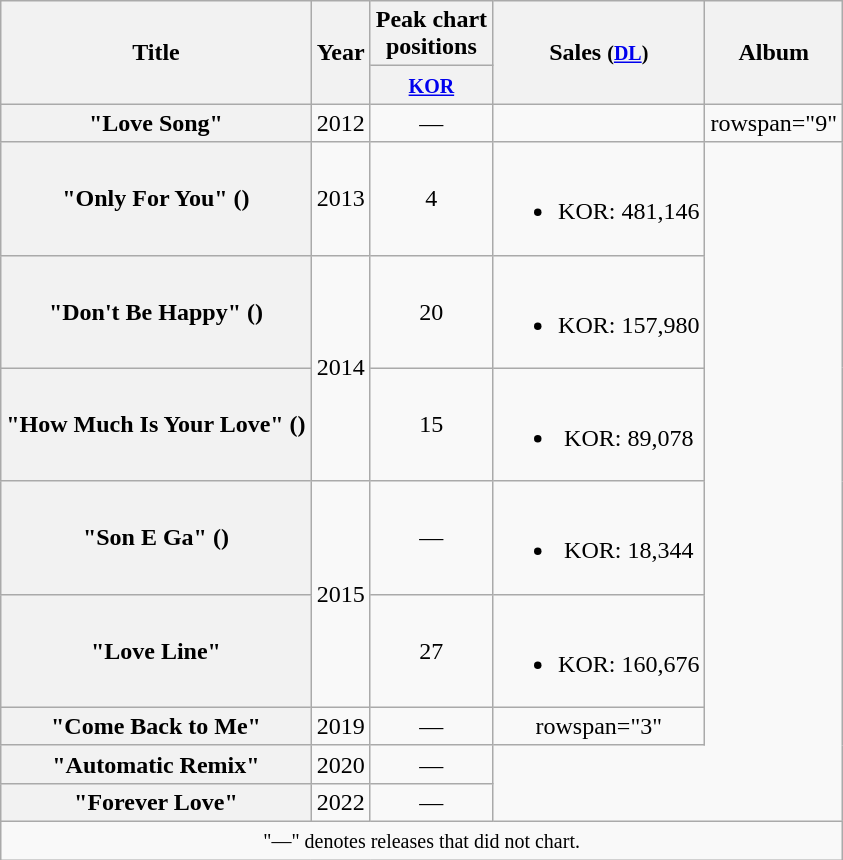<table class="wikitable plainrowheaders" style="text-align:center;">
<tr>
<th scope="col" rowspan="2">Title</th>
<th scope="col" rowspan="2">Year</th>
<th scope="col" colspan="1">Peak chart <br> positions</th>
<th scope="col" rowspan="2">Sales <small>(<a href='#'>DL</a>)</small></th>
<th scope="col" rowspan="2">Album</th>
</tr>
<tr>
<th><small><a href='#'>KOR</a></small><br></th>
</tr>
<tr>
<th scope="row">"Love Song"<br></th>
<td>2012</td>
<td>—</td>
<td></td>
<td>rowspan="9" </td>
</tr>
<tr>
<th scope="row">"Only For You" ()<br></th>
<td>2013</td>
<td>4</td>
<td><br><ul><li>KOR: 481,146</li></ul></td>
</tr>
<tr>
<th scope="row">"Don't Be Happy" ()<br></th>
<td rowspan="2">2014</td>
<td>20</td>
<td><br><ul><li>KOR: 157,980</li></ul></td>
</tr>
<tr>
<th scope="row">"How Much Is Your Love" ()<br></th>
<td>15</td>
<td><br><ul><li>KOR: 89,078</li></ul></td>
</tr>
<tr>
<th scope="row">"Son E Ga" ()<br></th>
<td rowspan="2">2015</td>
<td>—</td>
<td><br><ul><li>KOR:  18,344</li></ul></td>
</tr>
<tr>
<th scope="row">"Love Line"<br></th>
<td>27</td>
<td><br><ul><li>KOR:  160,676</li></ul></td>
</tr>
<tr>
<th scope="row">"Come Back to Me"<br></th>
<td>2019</td>
<td>—</td>
<td>rowspan="3" </td>
</tr>
<tr>
<th scope="row">"Automatic Remix"<br></th>
<td>2020</td>
<td>—</td>
</tr>
<tr>
<th scope="row">"Forever Love"<br></th>
<td>2022</td>
<td>—</td>
</tr>
<tr>
<td colspan="5" align="center"><small>"—" denotes releases that did not chart.</small></td>
</tr>
</table>
